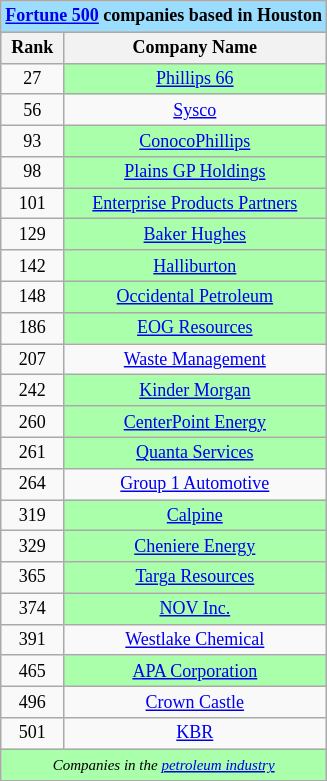<table class="wikitable" style="float:right; font-size:75%; text-align:center; margin:1em;">
<tr>
<td colspan="3" style="background:#9BDDFF;"><strong><a href='#'>Fortune 500</a> companies based in Houston</strong></td>
</tr>
<tr style="background:#ccc;">
</tr>
<tr>
<th>Rank</th>
<th>Company Name</th>
</tr>
<tr>
<td>27</td>
<td style="background:#afa;"><a href='#'>Phillips 66</a></td>
</tr>
<tr>
<td>56</td>
<td><a href='#'>Sysco</a></td>
</tr>
<tr>
<td>93</td>
<td style="background:#afa;"><a href='#'>ConocoPhillips</a></td>
</tr>
<tr>
<td>98</td>
<td style="background:#afa;"><a href='#'>Plains GP Holdings</a></td>
</tr>
<tr>
<td>101</td>
<td style="background:#afa;"><a href='#'>Enterprise Products Partners</a></td>
</tr>
<tr>
<td>129</td>
<td style="background:#afa;"><a href='#'>Baker Hughes</a></td>
</tr>
<tr>
<td>142</td>
<td style="background:#afa;"><a href='#'>Halliburton</a></td>
</tr>
<tr>
<td>148</td>
<td style="background:#afa;"><a href='#'>Occidental Petroleum</a></td>
</tr>
<tr>
<td>186</td>
<td style="background:#afa;"><a href='#'>EOG Resources</a></td>
</tr>
<tr>
<td>207</td>
<td><a href='#'>Waste Management</a></td>
</tr>
<tr>
<td>242</td>
<td style="background:#afa;"><a href='#'>Kinder Morgan</a></td>
</tr>
<tr>
<td>260</td>
<td style="background:#afa;"><a href='#'>CenterPoint Energy</a></td>
</tr>
<tr>
<td>261</td>
<td style="background:#afa;"><a href='#'>Quanta Services</a></td>
</tr>
<tr>
<td>264</td>
<td><a href='#'>Group 1 Automotive</a></td>
</tr>
<tr>
<td>319</td>
<td style="background:#afa;"><a href='#'>Calpine</a></td>
</tr>
<tr>
<td>329</td>
<td style="background:#afa;"><a href='#'>Cheniere Energy</a></td>
</tr>
<tr>
<td>365</td>
<td style="background:#afa;"><a href='#'>Targa Resources</a></td>
</tr>
<tr>
<td>374</td>
<td style="background:#afa;"><a href='#'>NOV Inc.</a></td>
</tr>
<tr>
<td>391</td>
<td><a href='#'>Westlake Chemical</a></td>
</tr>
<tr>
<td>465</td>
<td style="background:#afa;"><a href='#'>APA Corporation</a></td>
</tr>
<tr>
<td>496</td>
<td><a href='#'>Crown Castle</a></td>
</tr>
<tr>
<td>501</td>
<td><a href='#'>KBR</a></td>
</tr>
<tr>
<td colspan="3" style="background:#afa;"><em><small>Companies in the <a href='#'>petroleum industry</a></small></em></td>
</tr>
</table>
